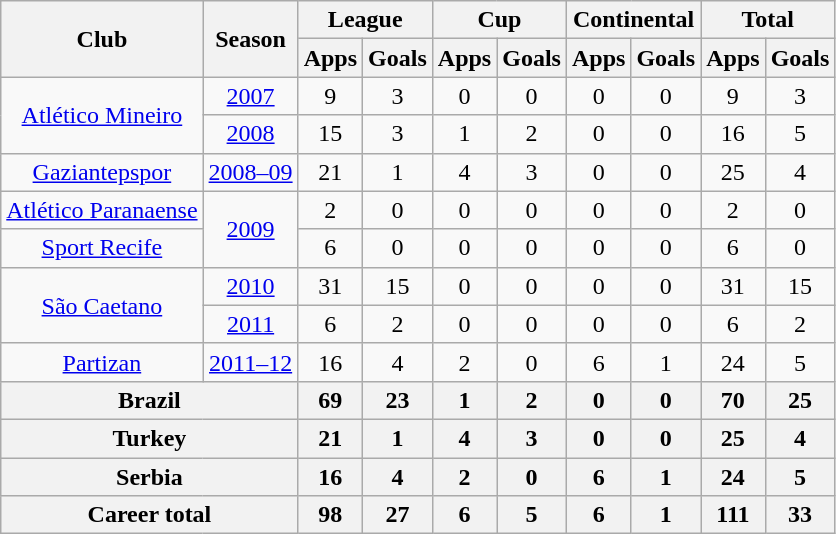<table class="wikitable" style="text-align: center;">
<tr>
<th rowspan="2">Club</th>
<th rowspan="2">Season</th>
<th colspan="2">League</th>
<th colspan="2">Cup</th>
<th colspan="2">Continental</th>
<th colspan="2">Total</th>
</tr>
<tr>
<th>Apps</th>
<th>Goals</th>
<th>Apps</th>
<th>Goals</th>
<th>Apps</th>
<th>Goals</th>
<th>Apps</th>
<th>Goals</th>
</tr>
<tr>
<td rowspan="2"><a href='#'>Atlético Mineiro</a></td>
<td><a href='#'>2007</a></td>
<td>9</td>
<td>3</td>
<td>0</td>
<td>0</td>
<td>0</td>
<td>0</td>
<td>9</td>
<td>3</td>
</tr>
<tr>
<td><a href='#'>2008</a></td>
<td>15</td>
<td>3</td>
<td>1</td>
<td>2</td>
<td>0</td>
<td>0</td>
<td>16</td>
<td>5</td>
</tr>
<tr>
<td rowspan="1"><a href='#'>Gaziantepspor</a></td>
<td><a href='#'>2008–09</a></td>
<td>21</td>
<td>1</td>
<td>4</td>
<td>3</td>
<td>0</td>
<td>0</td>
<td>25</td>
<td>4</td>
</tr>
<tr>
<td rowspan="1"><a href='#'>Atlético Paranaense</a></td>
<td rowspan="2"><a href='#'>2009</a></td>
<td>2</td>
<td>0</td>
<td>0</td>
<td>0</td>
<td>0</td>
<td>0</td>
<td>2</td>
<td>0</td>
</tr>
<tr>
<td rowspan="1"><a href='#'>Sport Recife</a></td>
<td>6</td>
<td>0</td>
<td>0</td>
<td>0</td>
<td>0</td>
<td>0</td>
<td>6</td>
<td>0</td>
</tr>
<tr>
<td rowspan="2"><a href='#'>São Caetano</a></td>
<td><a href='#'>2010</a></td>
<td>31</td>
<td>15</td>
<td>0</td>
<td>0</td>
<td>0</td>
<td>0</td>
<td>31</td>
<td>15</td>
</tr>
<tr>
<td><a href='#'>2011</a></td>
<td>6</td>
<td>2</td>
<td>0</td>
<td>0</td>
<td>0</td>
<td>0</td>
<td>6</td>
<td>2</td>
</tr>
<tr>
<td rowspan="1"><a href='#'>Partizan</a></td>
<td><a href='#'>2011–12</a></td>
<td>16</td>
<td>4</td>
<td>2</td>
<td>0</td>
<td>6</td>
<td>1</td>
<td>24</td>
<td>5</td>
</tr>
<tr>
<th colspan="2">Brazil</th>
<th>69</th>
<th>23</th>
<th>1</th>
<th>2</th>
<th>0</th>
<th>0</th>
<th>70</th>
<th>25</th>
</tr>
<tr>
<th colspan="2">Turkey</th>
<th>21</th>
<th>1</th>
<th>4</th>
<th>3</th>
<th>0</th>
<th>0</th>
<th>25</th>
<th>4</th>
</tr>
<tr>
<th colspan="2">Serbia</th>
<th>16</th>
<th>4</th>
<th>2</th>
<th>0</th>
<th>6</th>
<th>1</th>
<th>24</th>
<th>5</th>
</tr>
<tr>
<th colspan="2">Career total</th>
<th>98</th>
<th>27</th>
<th>6</th>
<th>5</th>
<th>6</th>
<th>1</th>
<th>111</th>
<th>33</th>
</tr>
</table>
